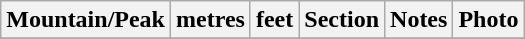<table border=0 cellspacing=5 style="margin-left:3em" class="wikitable sortable">
<tr>
<th align=center>Mountain/Peak</th>
<th>metres</th>
<th>feet</th>
<th>Section</th>
<th>Notes</th>
<th>Photo</th>
</tr>
<tr>
</tr>
</table>
